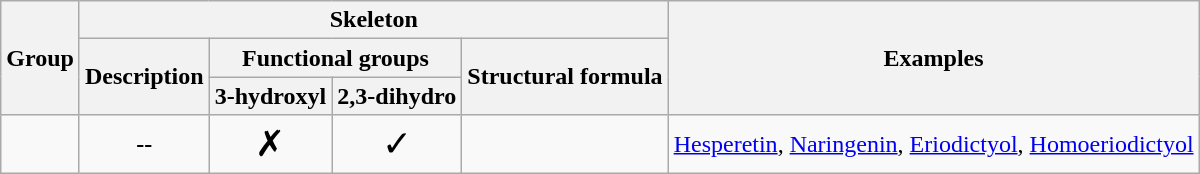<table class="wikitable">
<tr>
<th rowspan=3>Group</th>
<th colspan=4>Skeleton</th>
<th rowspan=3>Examples</th>
</tr>
<tr>
<th rowspan=2>Description</th>
<th colspan=2>Functional groups</th>
<th rowspan=2>Structural formula</th>
</tr>
<tr>
<th>3-hydroxyl</th>
<th>2,3-dihydro</th>
</tr>
<tr>
<td style="text-align:center"><strong><a href='#'></a></strong></td>
<td style="text-align:center"><strong>--</strong></td>
<td style="text-align:center; font-size:x-large">✗</td>
<td style="text-align:center; font-size:x-large">✓</td>
<td></td>
<td><a href='#'>Hesperetin</a>, <a href='#'>Naringenin</a>, <a href='#'>Eriodictyol</a>, <a href='#'>Homoeriodictyol</a></td>
</tr>
</table>
